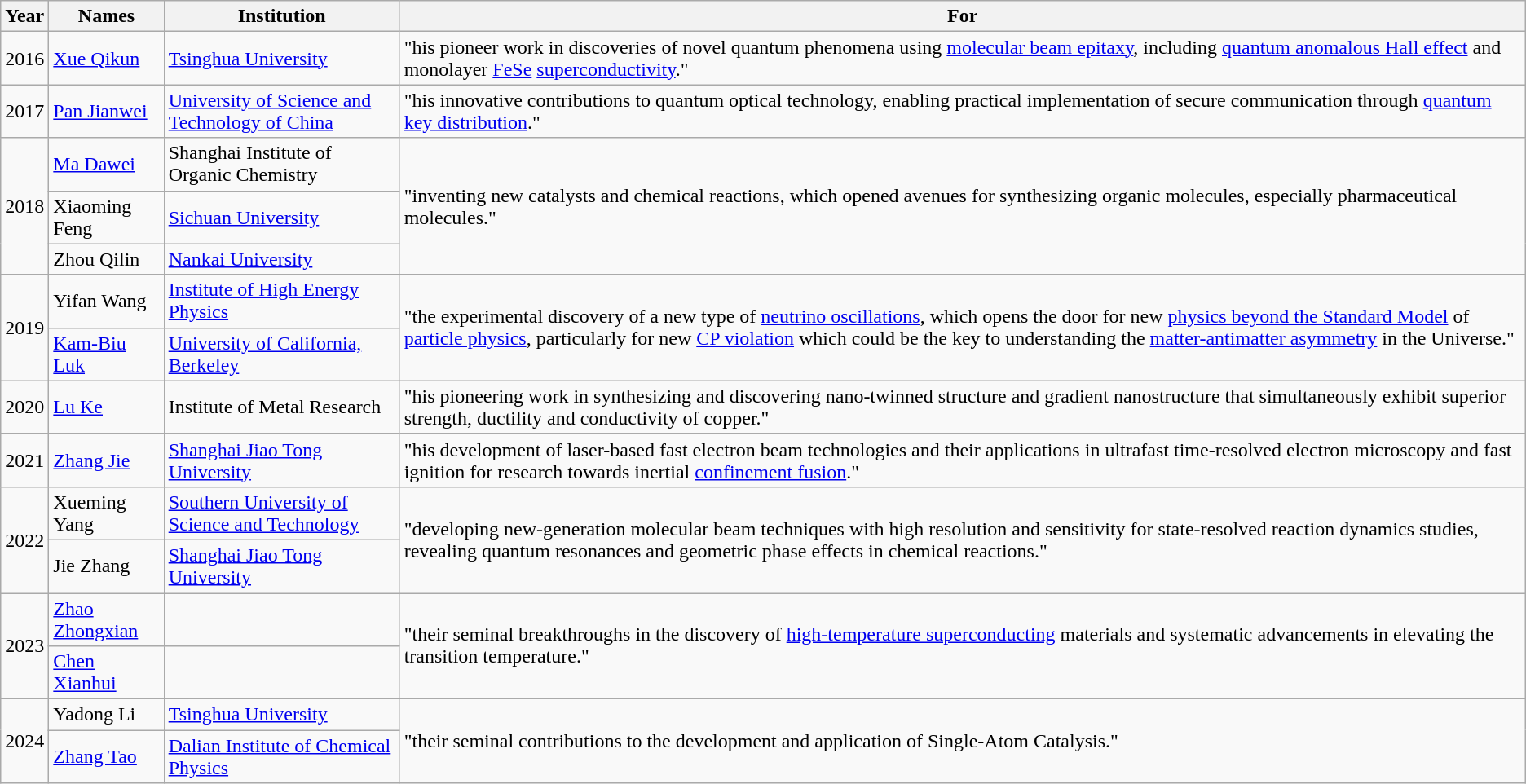<table class="wikitable">
<tr>
<th>Year</th>
<th>Names</th>
<th>Institution</th>
<th>For</th>
</tr>
<tr>
<td>2016</td>
<td><a href='#'>Xue Qikun</a></td>
<td><a href='#'>Tsinghua University</a></td>
<td>"his pioneer work in discoveries of novel quantum phenomena using <a href='#'>molecular beam epitaxy</a>, including <a href='#'>quantum anomalous Hall effect</a> and monolayer <a href='#'>FeSe</a> <a href='#'>superconductivity</a>."</td>
</tr>
<tr>
<td>2017</td>
<td><a href='#'>Pan Jianwei</a></td>
<td><a href='#'>University of Science and Technology of China</a></td>
<td>"his innovative contributions to quantum optical technology, enabling practical implementation of secure communication through <a href='#'>quantum key distribution</a>."</td>
</tr>
<tr>
<td rowspan="3">2018</td>
<td><a href='#'>Ma Dawei</a></td>
<td>Shanghai Institute of Organic Chemistry</td>
<td rowspan="3">"inventing new catalysts and chemical reactions, which opened avenues for synthesizing organic molecules, especially pharmaceutical molecules."</td>
</tr>
<tr>
<td>Xiaoming Feng</td>
<td><a href='#'>Sichuan University</a></td>
</tr>
<tr>
<td>Zhou Qilin</td>
<td><a href='#'>Nankai University</a></td>
</tr>
<tr>
<td rowspan="2">2019</td>
<td>Yifan Wang</td>
<td><a href='#'>Institute of High Energy Physics</a></td>
<td rowspan="2">"the experimental discovery of a new type of <a href='#'>neutrino oscillations</a>, which opens the door for new <a href='#'>physics beyond the Standard Model</a> of <a href='#'>particle physics</a>, particularly for new <a href='#'>CP violation</a> which could be the key to understanding the <a href='#'>matter-antimatter asymmetry</a> in the Universe."</td>
</tr>
<tr>
<td><a href='#'>Kam-Biu Luk</a></td>
<td><a href='#'>University of California, Berkeley</a></td>
</tr>
<tr>
<td>2020</td>
<td><a href='#'>Lu Ke</a></td>
<td>Institute of Metal Research</td>
<td>"his pioneering work in synthesizing and discovering nano-twinned structure and gradient nanostructure that simultaneously exhibit superior strength, ductility and conductivity of copper."</td>
</tr>
<tr>
<td>2021</td>
<td><a href='#'>Zhang Jie</a></td>
<td><a href='#'>Shanghai Jiao Tong University</a></td>
<td>"his development of laser-based fast electron beam technologies and their applications in ultrafast time-resolved electron microscopy and fast ignition for research towards inertial <a href='#'>confinement fusion</a>."</td>
</tr>
<tr>
<td rowspan="2">2022</td>
<td>Xueming Yang</td>
<td><a href='#'>Southern University of Science and Technology</a></td>
<td rowspan="2">"developing new-generation molecular beam techniques with high resolution and sensitivity for state-resolved reaction dynamics studies, revealing quantum resonances and geometric phase effects in chemical reactions."</td>
</tr>
<tr>
<td>Jie Zhang</td>
<td><a href='#'>Shanghai Jiao Tong University</a></td>
</tr>
<tr>
<td rowspan="2">2023</td>
<td><a href='#'>Zhao Zhongxian</a></td>
<td></td>
<td rowspan="2">"their seminal breakthroughs in the discovery of <a href='#'>high-temperature superconducting</a> materials and systematic advancements in elevating the transition temperature."</td>
</tr>
<tr>
<td><a href='#'>Chen Xianhui</a></td>
<td></td>
</tr>
<tr>
<td rowspan="2">2024</td>
<td>Yadong Li</td>
<td><a href='#'>Tsinghua University</a></td>
<td rowspan="2">"their seminal contributions to the development and application of Single-Atom Catalysis."</td>
</tr>
<tr>
<td><a href='#'>Zhang Tao</a></td>
<td><a href='#'>Dalian Institute of Chemical Physics</a></td>
</tr>
</table>
